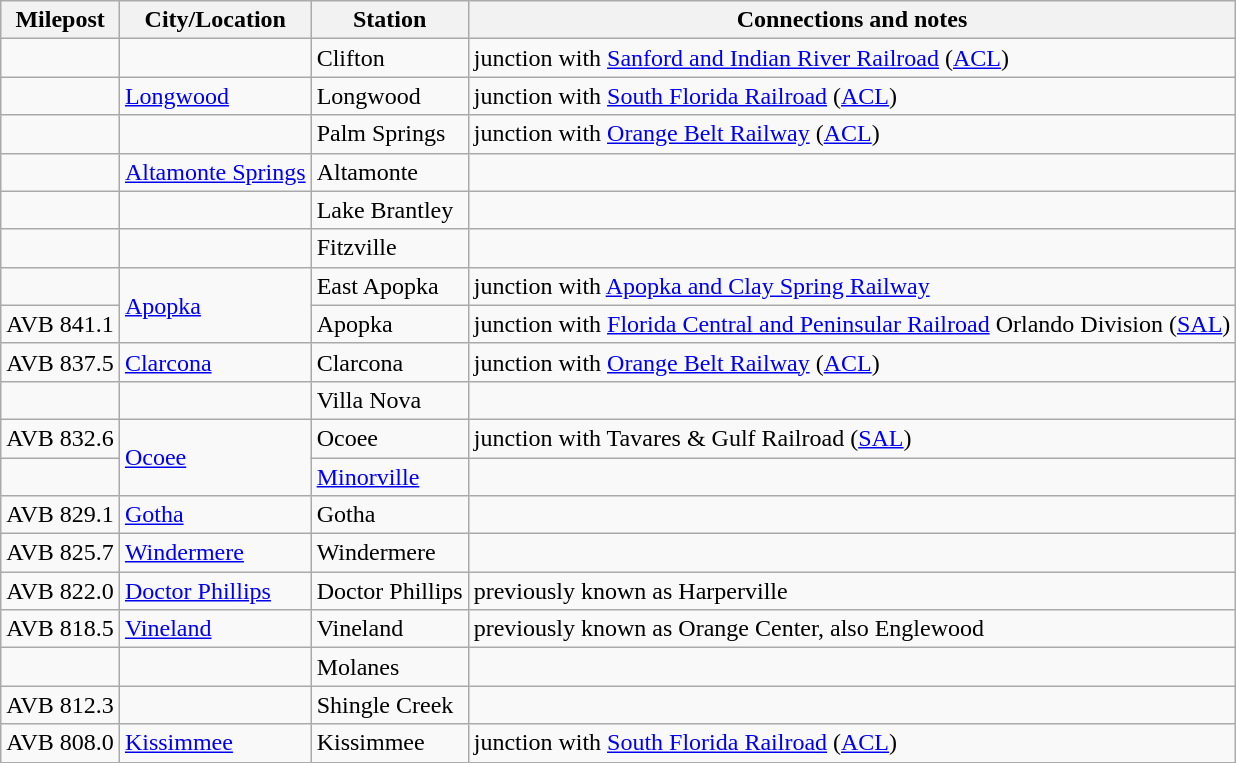<table class="wikitable">
<tr>
<th>Milepost</th>
<th>City/Location</th>
<th>Station</th>
<th>Connections and notes</th>
</tr>
<tr>
<td></td>
<td></td>
<td>Clifton</td>
<td>junction with <a href='#'>Sanford and Indian River Railroad</a> (<a href='#'>ACL</a>)</td>
</tr>
<tr>
<td></td>
<td><a href='#'>Longwood</a></td>
<td>Longwood</td>
<td>junction with <a href='#'>South Florida Railroad</a> (<a href='#'>ACL</a>)</td>
</tr>
<tr>
<td></td>
<td></td>
<td>Palm Springs</td>
<td>junction with <a href='#'>Orange Belt Railway</a> (<a href='#'>ACL</a>)</td>
</tr>
<tr>
<td></td>
<td><a href='#'>Altamonte Springs</a></td>
<td>Altamonte</td>
<td></td>
</tr>
<tr>
<td></td>
<td></td>
<td>Lake Brantley</td>
<td></td>
</tr>
<tr>
<td></td>
<td></td>
<td>Fitzville</td>
<td></td>
</tr>
<tr>
<td></td>
<td ! rowspan="2"><a href='#'>Apopka</a></td>
<td>East Apopka</td>
<td>junction with <a href='#'>Apopka and Clay Spring Railway</a></td>
</tr>
<tr>
<td>AVB 841.1</td>
<td>Apopka</td>
<td>junction with <a href='#'>Florida Central and Peninsular Railroad</a> Orlando Division (<a href='#'>SAL</a>)</td>
</tr>
<tr>
<td>AVB 837.5</td>
<td><a href='#'>Clarcona</a></td>
<td>Clarcona</td>
<td>junction with <a href='#'>Orange Belt Railway</a> (<a href='#'>ACL</a>)</td>
</tr>
<tr>
<td></td>
<td></td>
<td>Villa Nova</td>
<td></td>
</tr>
<tr>
<td>AVB 832.6</td>
<td ! rowspan="2"><a href='#'>Ocoee</a></td>
<td Ocoee, Florida>Ocoee</td>
<td>junction with Tavares & Gulf Railroad (<a href='#'>SAL</a>)</td>
</tr>
<tr>
<td></td>
<td><a href='#'>Minorville</a></td>
<td></td>
</tr>
<tr>
<td>AVB 829.1</td>
<td><a href='#'>Gotha</a></td>
<td>Gotha</td>
<td></td>
</tr>
<tr>
<td>AVB 825.7</td>
<td><a href='#'>Windermere</a></td>
<td>Windermere</td>
<td></td>
</tr>
<tr>
<td>AVB 822.0</td>
<td><a href='#'>Doctor Phillips</a></td>
<td>Doctor Phillips</td>
<td>previously known as Harperville</td>
</tr>
<tr>
<td>AVB 818.5</td>
<td><a href='#'>Vineland</a></td>
<td>Vineland</td>
<td>previously known as Orange Center, also Englewood</td>
</tr>
<tr>
<td></td>
<td></td>
<td>Molanes</td>
<td></td>
</tr>
<tr>
<td>AVB 812.3</td>
<td></td>
<td>Shingle Creek</td>
<td></td>
</tr>
<tr>
<td>AVB 808.0</td>
<td><a href='#'>Kissimmee</a></td>
<td>Kissimmee</td>
<td>junction with <a href='#'>South Florida Railroad</a> (<a href='#'>ACL</a>)</td>
</tr>
<tr>
</tr>
</table>
